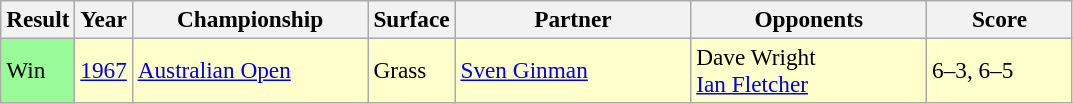<table class="sortable wikitable" style=font-size:97%>
<tr>
<th style="width:40px">Result</th>
<th style="width:30px">Year</th>
<th style="width:150px">Championship</th>
<th style="width:50px">Surface</th>
<th style="width:150px">Partner</th>
<th style="width:150px">Opponents</th>
<th style="width:90px"  class="unsortable">Score</th>
</tr>
<tr style="background:#ffc;">
<td style="background:#98fb98;">Win</td>
<td><a href='#'>1967</a></td>
<td><a href='#'>Australian Open</a></td>
<td>Grass</td>
<td> <a href='#'>Sven Ginman</a></td>
<td> Dave Wright<br> <a href='#'>Ian Fletcher</a></td>
<td>6–3, 6–5</td>
</tr>
</table>
